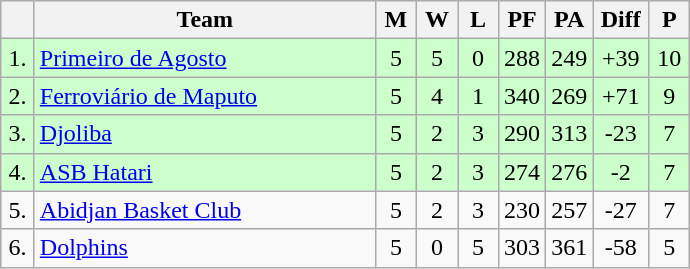<table class="wikitable" style="text-align:center">
<tr>
<th width=15></th>
<th width=220>Team</th>
<th width=20>M</th>
<th width=20>W</th>
<th width=20>L</th>
<th width=20>PF</th>
<th width=20>PA</th>
<th width=30>Diff</th>
<th width=20>P</th>
</tr>
<tr style="background: #ccffcc;">
<td>1.</td>
<td align=left> <a href='#'>Primeiro de Agosto</a></td>
<td>5</td>
<td>5</td>
<td>0</td>
<td>288</td>
<td>249</td>
<td>+39</td>
<td>10</td>
</tr>
<tr style="background: #ccffcc;">
<td>2.</td>
<td align=left> <a href='#'>Ferroviário de Maputo</a></td>
<td>5</td>
<td>4</td>
<td>1</td>
<td>340</td>
<td>269</td>
<td>+71</td>
<td>9</td>
</tr>
<tr style="background: #ccffcc;">
<td>3.</td>
<td align=left> <a href='#'>Djoliba</a></td>
<td>5</td>
<td>2</td>
<td>3</td>
<td>290</td>
<td>313</td>
<td>-23</td>
<td>7</td>
</tr>
<tr style="background: #ccffcc;">
<td>4.</td>
<td align=left> <a href='#'>ASB Hatari</a></td>
<td>5</td>
<td>2</td>
<td>3</td>
<td>274</td>
<td>276</td>
<td>-2</td>
<td>7</td>
</tr>
<tr>
<td>5.</td>
<td align=left> <a href='#'>Abidjan Basket Club</a></td>
<td>5</td>
<td>2</td>
<td>3</td>
<td>230</td>
<td>257</td>
<td>-27</td>
<td>7</td>
</tr>
<tr>
<td>6.</td>
<td align=left> <a href='#'>Dolphins</a></td>
<td>5</td>
<td>0</td>
<td>5</td>
<td>303</td>
<td>361</td>
<td>-58</td>
<td>5</td>
</tr>
</table>
